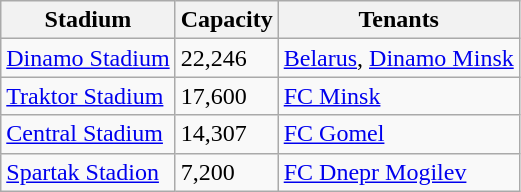<table class="wikitable sortable">
<tr>
<th>Stadium</th>
<th>Capacity</th>
<th>Tenants</th>
</tr>
<tr>
<td><a href='#'>Dinamo Stadium</a></td>
<td>22,246</td>
<td><a href='#'>Belarus</a>, <a href='#'>Dinamo Minsk</a></td>
</tr>
<tr>
<td><a href='#'>Traktor Stadium</a></td>
<td>17,600</td>
<td><a href='#'>FC Minsk</a></td>
</tr>
<tr>
<td><a href='#'>Central Stadium</a></td>
<td>14,307</td>
<td><a href='#'>FC Gomel</a></td>
</tr>
<tr>
<td><a href='#'>Spartak Stadion</a></td>
<td>7,200</td>
<td><a href='#'>FC Dnepr Mogilev</a></td>
</tr>
</table>
